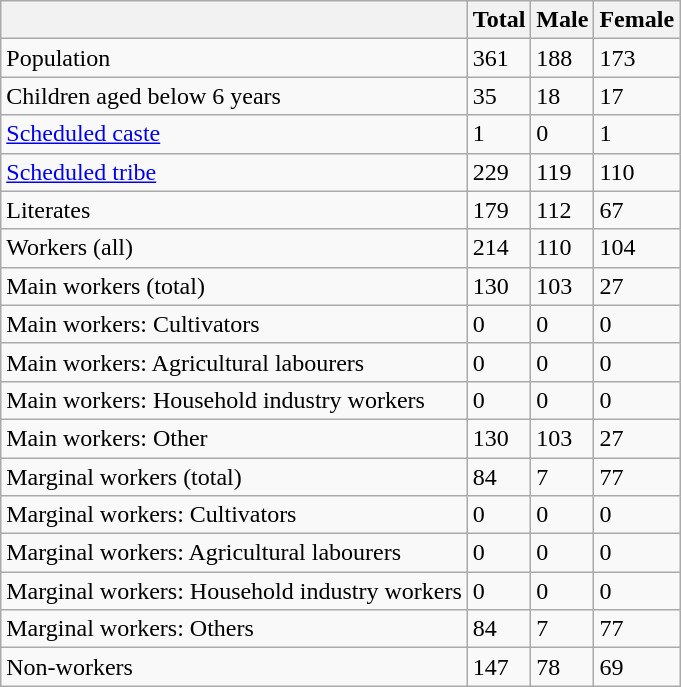<table class="wikitable sortable">
<tr>
<th></th>
<th>Total</th>
<th>Male</th>
<th>Female</th>
</tr>
<tr>
<td>Population</td>
<td>361</td>
<td>188</td>
<td>173</td>
</tr>
<tr>
<td>Children aged below 6 years</td>
<td>35</td>
<td>18</td>
<td>17</td>
</tr>
<tr>
<td><a href='#'>Scheduled caste</a></td>
<td>1</td>
<td>0</td>
<td>1</td>
</tr>
<tr>
<td><a href='#'>Scheduled tribe</a></td>
<td>229</td>
<td>119</td>
<td>110</td>
</tr>
<tr>
<td>Literates</td>
<td>179</td>
<td>112</td>
<td>67</td>
</tr>
<tr>
<td>Workers (all)</td>
<td>214</td>
<td>110</td>
<td>104</td>
</tr>
<tr>
<td>Main workers (total)</td>
<td>130</td>
<td>103</td>
<td>27</td>
</tr>
<tr>
<td>Main workers: Cultivators</td>
<td>0</td>
<td>0</td>
<td>0</td>
</tr>
<tr>
<td>Main workers: Agricultural labourers</td>
<td>0</td>
<td>0</td>
<td>0</td>
</tr>
<tr>
<td>Main workers: Household industry workers</td>
<td>0</td>
<td>0</td>
<td>0</td>
</tr>
<tr>
<td>Main workers: Other</td>
<td>130</td>
<td>103</td>
<td>27</td>
</tr>
<tr>
<td>Marginal workers (total)</td>
<td>84</td>
<td>7</td>
<td>77</td>
</tr>
<tr>
<td>Marginal workers: Cultivators</td>
<td>0</td>
<td>0</td>
<td>0</td>
</tr>
<tr>
<td>Marginal workers: Agricultural labourers</td>
<td>0</td>
<td>0</td>
<td>0</td>
</tr>
<tr>
<td>Marginal workers: Household industry workers</td>
<td>0</td>
<td>0</td>
<td>0</td>
</tr>
<tr>
<td>Marginal workers: Others</td>
<td>84</td>
<td>7</td>
<td>77</td>
</tr>
<tr>
<td>Non-workers</td>
<td>147</td>
<td>78</td>
<td>69</td>
</tr>
</table>
